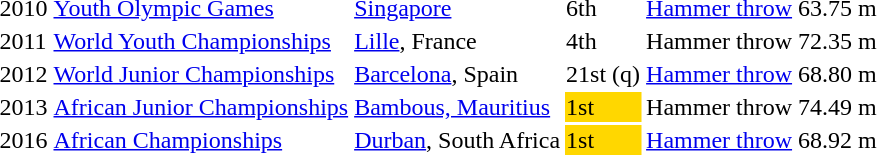<table>
<tr>
<td>2010</td>
<td><a href='#'>Youth Olympic Games</a></td>
<td><a href='#'>Singapore</a></td>
<td>6th</td>
<td><a href='#'>Hammer throw</a></td>
<td>63.75 m</td>
</tr>
<tr>
<td>2011</td>
<td><a href='#'>World Youth Championships</a></td>
<td><a href='#'>Lille</a>, France</td>
<td>4th</td>
<td>Hammer throw</td>
<td>72.35 m</td>
</tr>
<tr>
<td>2012</td>
<td><a href='#'>World Junior Championships</a></td>
<td><a href='#'>Barcelona</a>, Spain</td>
<td>21st (q)</td>
<td><a href='#'>Hammer throw</a></td>
<td>68.80 m</td>
</tr>
<tr>
<td>2013</td>
<td><a href='#'>African Junior Championships</a></td>
<td><a href='#'>Bambous, Mauritius</a></td>
<td bgcolor=gold>1st</td>
<td>Hammer throw</td>
<td>74.49 m</td>
</tr>
<tr>
<td>2016</td>
<td><a href='#'>African Championships</a></td>
<td><a href='#'>Durban</a>, South Africa</td>
<td bgcolor=gold>1st</td>
<td><a href='#'>Hammer throw</a></td>
<td>68.92 m</td>
</tr>
</table>
